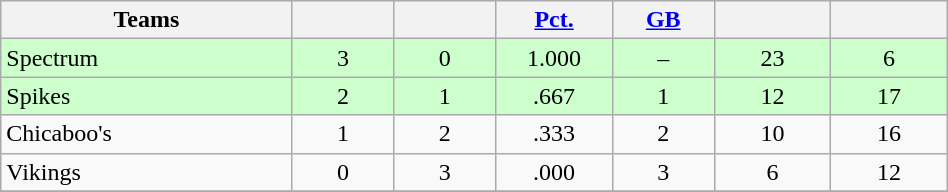<table class="wikitable" width="50%" style="text-align:center;">
<tr>
<th width="20%">Teams</th>
<th width="7%"></th>
<th width="7%"></th>
<th width="8%"><a href='#'>Pct.</a></th>
<th width="7%"><a href='#'>GB</a></th>
<th width="8%"></th>
<th width="8%"></th>
</tr>
<tr bgcolor="#CCFFCC">
<td align=left>Spectrum </td>
<td>3</td>
<td>0</td>
<td>1.000</td>
<td>–</td>
<td>23</td>
<td>6</td>
</tr>
<tr bgcolor="#CCFFCC">
<td align=left>Spikes </td>
<td>2</td>
<td>1</td>
<td>.667</td>
<td>1</td>
<td>12</td>
<td>17</td>
</tr>
<tr>
<td align=left>Chicaboo's </td>
<td>1</td>
<td>2</td>
<td>.333</td>
<td>2</td>
<td>10</td>
<td>16</td>
</tr>
<tr>
<td align=left>Vikings </td>
<td>0</td>
<td>3</td>
<td>.000</td>
<td>3</td>
<td>6</td>
<td>12</td>
</tr>
<tr>
</tr>
</table>
